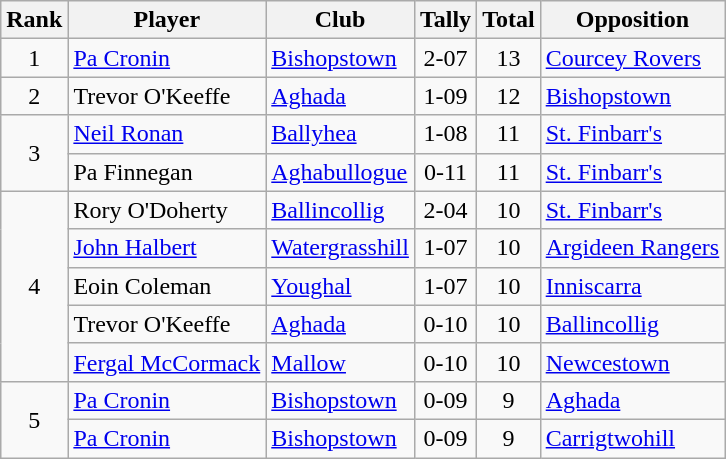<table class="wikitable">
<tr>
<th>Rank</th>
<th>Player</th>
<th>Club</th>
<th>Tally</th>
<th>Total</th>
<th>Opposition</th>
</tr>
<tr>
<td rowspan="1" style="text-align:center;">1</td>
<td><a href='#'>Pa Cronin</a></td>
<td><a href='#'>Bishopstown</a></td>
<td align=center>2-07</td>
<td align=center>13</td>
<td><a href='#'>Courcey Rovers</a></td>
</tr>
<tr>
<td rowspan="1" style="text-align:center;">2</td>
<td>Trevor O'Keeffe</td>
<td><a href='#'>Aghada</a></td>
<td align=center>1-09</td>
<td align=center>12</td>
<td><a href='#'>Bishopstown</a></td>
</tr>
<tr>
<td rowspan="2" style="text-align:center;">3</td>
<td><a href='#'>Neil Ronan</a></td>
<td><a href='#'>Ballyhea</a></td>
<td align=center>1-08</td>
<td align=center>11</td>
<td><a href='#'>St. Finbarr's</a></td>
</tr>
<tr>
<td>Pa Finnegan</td>
<td><a href='#'>Aghabullogue</a></td>
<td align=center>0-11</td>
<td align=center>11</td>
<td><a href='#'>St. Finbarr's</a></td>
</tr>
<tr>
<td rowspan="5" style="text-align:center;">4</td>
<td>Rory O'Doherty</td>
<td><a href='#'>Ballincollig</a></td>
<td align=center>2-04</td>
<td align=center>10</td>
<td><a href='#'>St. Finbarr's</a></td>
</tr>
<tr>
<td><a href='#'>John Halbert</a></td>
<td><a href='#'>Watergrasshill</a></td>
<td align=center>1-07</td>
<td align=center>10</td>
<td><a href='#'>Argideen Rangers</a></td>
</tr>
<tr>
<td>Eoin Coleman</td>
<td><a href='#'>Youghal</a></td>
<td align=center>1-07</td>
<td align=center>10</td>
<td><a href='#'>Inniscarra</a></td>
</tr>
<tr>
<td>Trevor O'Keeffe</td>
<td><a href='#'>Aghada</a></td>
<td align=center>0-10</td>
<td align=center>10</td>
<td><a href='#'>Ballincollig</a></td>
</tr>
<tr>
<td><a href='#'>Fergal McCormack</a></td>
<td><a href='#'>Mallow</a></td>
<td align=center>0-10</td>
<td align=center>10</td>
<td><a href='#'>Newcestown</a></td>
</tr>
<tr>
<td rowspan="2" style="text-align:center;">5</td>
<td><a href='#'>Pa Cronin</a></td>
<td><a href='#'>Bishopstown</a></td>
<td align=center>0-09</td>
<td align=center>9</td>
<td><a href='#'>Aghada</a></td>
</tr>
<tr>
<td><a href='#'>Pa Cronin</a></td>
<td><a href='#'>Bishopstown</a></td>
<td align=center>0-09</td>
<td align=center>9</td>
<td><a href='#'>Carrigtwohill</a></td>
</tr>
</table>
